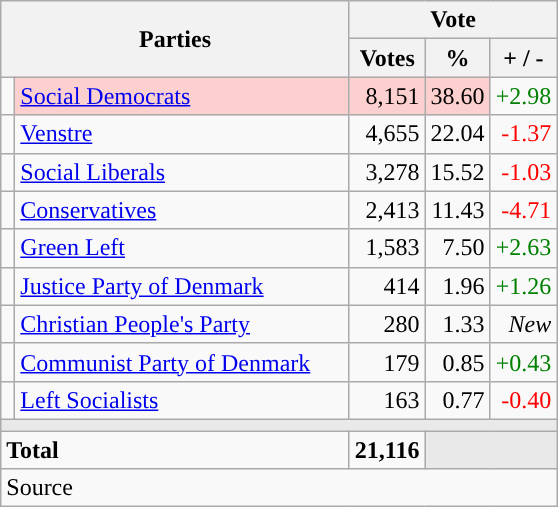<table class="wikitable" style="text-align:right;">
<tr>
<th style="text-align:centre;" rowspan="2" colspan="2" width="225">Parties</th>
<th colspan="3">Vote</th>
</tr>
<tr>
<th width="15">Votes</th>
<th width="15">%</th>
<th width="15">+ / -</th>
</tr>
<tr>
<td width="2" style="color:inherit;background:"></td>
<td bgcolor=#fbd0ce  align="left"><a href='#'>Social Democrats</a></td>
<td bgcolor=#fbd0ce>8,151</td>
<td bgcolor=#fbd0ce>38.60</td>
<td style=color:green;>+2.98</td>
</tr>
<tr>
<td width="2" style="color:inherit;background:"></td>
<td align="left"><a href='#'>Venstre</a></td>
<td>4,655</td>
<td>22.04</td>
<td style=color:red;>-1.37</td>
</tr>
<tr>
<td width="2" style="color:inherit;background:"></td>
<td align="left"><a href='#'>Social Liberals</a></td>
<td>3,278</td>
<td>15.52</td>
<td style=color:red;>-1.03</td>
</tr>
<tr>
<td width="2" style="color:inherit;background:"></td>
<td align="left"><a href='#'>Conservatives</a></td>
<td>2,413</td>
<td>11.43</td>
<td style=color:red;>-4.71</td>
</tr>
<tr>
<td width="2" style="color:inherit;background:"></td>
<td align="left"><a href='#'>Green Left</a></td>
<td>1,583</td>
<td>7.50</td>
<td style=color:green;>+2.63</td>
</tr>
<tr>
<td width="2" style="color:inherit;background:"></td>
<td align="left"><a href='#'>Justice Party of Denmark</a></td>
<td>414</td>
<td>1.96</td>
<td style=color:green;>+1.26</td>
</tr>
<tr>
<td width="2" style="color:inherit;background:"></td>
<td align="left"><a href='#'>Christian People's Party</a></td>
<td>280</td>
<td>1.33</td>
<td><em>New</em></td>
</tr>
<tr>
<td width="2" style="color:inherit;background:"></td>
<td align="left"><a href='#'>Communist Party of Denmark</a></td>
<td>179</td>
<td>0.85</td>
<td style=color:green;>+0.43</td>
</tr>
<tr>
<td width="2" style="color:inherit;background:"></td>
<td align="left"><a href='#'>Left Socialists</a></td>
<td>163</td>
<td>0.77</td>
<td style=color:red;>-0.40</td>
</tr>
<tr>
<td colspan="7" bgcolor="#E9E9E9"></td>
</tr>
<tr>
<td align="left" colspan="2"><strong>Total</strong></td>
<td><strong>21,116</strong></td>
<td bgcolor="#E9E9E9" colspan="2"></td>
</tr>
<tr>
<td align="left" colspan="6">Source</td>
</tr>
</table>
